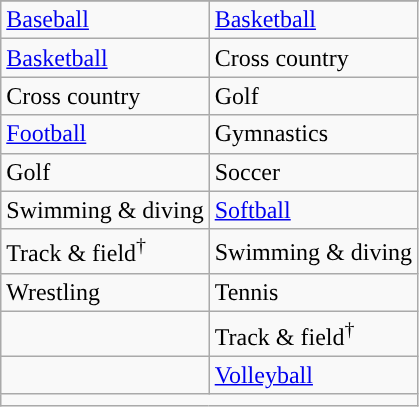<table class="wikitable" style= " ">
<tr>
</tr>
<tr>
<td><a href='#'>Baseball</a></td>
<td><a href='#'>Basketball</a></td>
</tr>
<tr>
<td><a href='#'>Basketball</a></td>
<td>Cross country</td>
</tr>
<tr>
<td>Cross country</td>
<td>Golf</td>
</tr>
<tr>
<td><a href='#'>Football</a></td>
<td>Gymnastics</td>
</tr>
<tr>
<td>Golf</td>
<td>Soccer</td>
</tr>
<tr>
<td>Swimming & diving</td>
<td><a href='#'>Softball</a></td>
</tr>
<tr>
<td>Track & field<sup>†</sup></td>
<td>Swimming & diving</td>
</tr>
<tr>
<td>Wrestling</td>
<td>Tennis</td>
</tr>
<tr>
<td></td>
<td>Track & field<sup>†</sup></td>
</tr>
<tr>
<td></td>
<td><a href='#'>Volleyball</a></td>
</tr>
<tr>
<td colspan="2"></td>
</tr>
</table>
